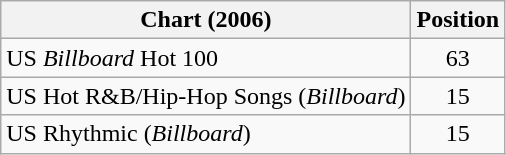<table class="wikitable sortable">
<tr>
<th>Chart (2006)</th>
<th>Position</th>
</tr>
<tr>
<td>US <em>Billboard</em> Hot 100</td>
<td align="center">63</td>
</tr>
<tr>
<td>US Hot R&B/Hip-Hop Songs (<em>Billboard</em>)</td>
<td align="center">15</td>
</tr>
<tr>
<td>US Rhythmic (<em>Billboard</em>)</td>
<td align="center">15</td>
</tr>
</table>
